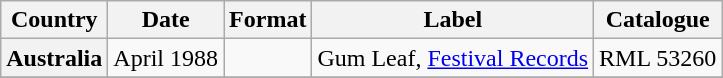<table class="wikitable plainrowheaders">
<tr>
<th scope="col">Country</th>
<th scope="col">Date</th>
<th scope="col">Format</th>
<th scope="col">Label</th>
<th scope="col">Catalogue</th>
</tr>
<tr>
<th scope="row">Australia</th>
<td>April 1988</td>
<td></td>
<td>Gum Leaf, <a href='#'>Festival Records</a></td>
<td>RML 53260</td>
</tr>
<tr>
</tr>
</table>
